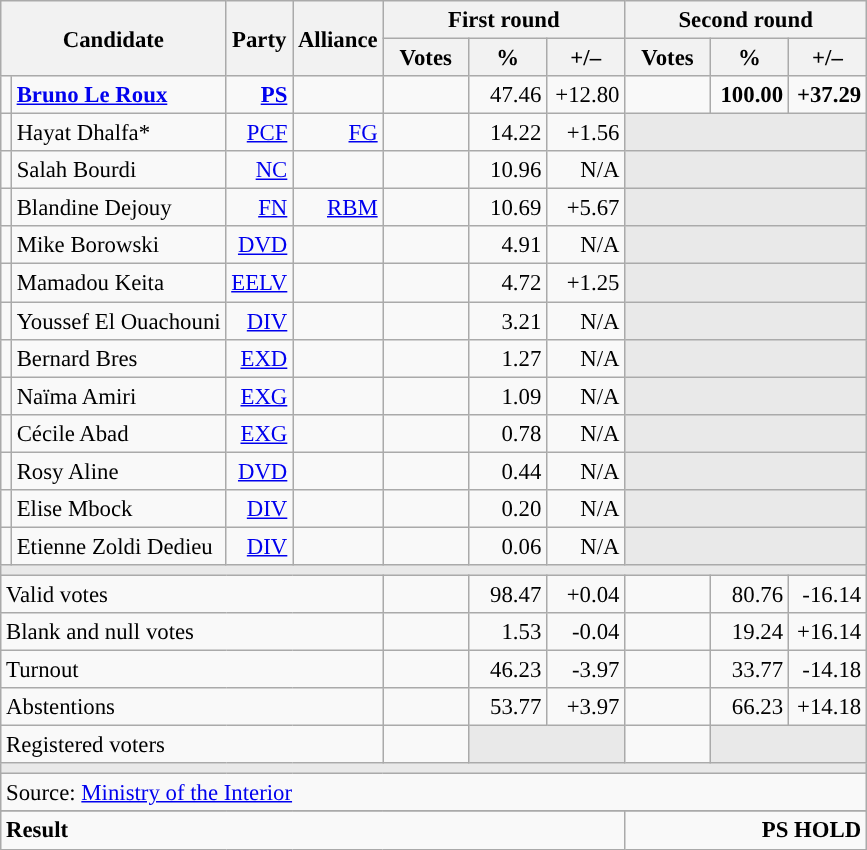<table class="wikitable" style="text-align:right;font-size:95%;">
<tr>
<th rowspan="2" colspan="2">Candidate</th>
<th rowspan="2">Party</th>
<th rowspan="2">Alliance</th>
<th colspan="3">First round</th>
<th colspan="3">Second round</th>
</tr>
<tr>
<th style="width:50px;">Votes</th>
<th style="width:45px;">%</th>
<th style="width:45px;">+/–</th>
<th style="width:50px;">Votes</th>
<th style="width:45px;">%</th>
<th style="width:45px;">+/–</th>
</tr>
<tr>
<td style="color:inherit;background:"></td>
<td style="text-align:left;"><strong><a href='#'>Bruno Le Roux</a></strong></td>
<td><a href='#'><strong>PS</strong></a> </td>
<td></td>
<td></td>
<td>47.46</td>
<td>+12.80</td>
<td><strong></strong></td>
<td><strong>100.00</strong></td>
<td><strong>+37.29</strong></td>
</tr>
<tr>
<td style="color:inherit;background:"></td>
<td style="text-align:left;">Hayat Dhalfa*</td>
<td><a href='#'>PCF</a></td>
<td><a href='#'>FG</a></td>
<td></td>
<td>14.22</td>
<td>+1.56</td>
<td colspan="3" style="background:#E9E9E9;"></td>
</tr>
<tr>
<td style="color:inherit;background:"></td>
<td style="text-align:left;">Salah Bourdi</td>
<td><a href='#'>NC</a></td>
<td></td>
<td></td>
<td>10.96</td>
<td>N/A</td>
<td colspan="3" style="background:#E9E9E9;"></td>
</tr>
<tr>
<td style="color:inherit;background:"></td>
<td style="text-align:left;">Blandine Dejouy</td>
<td><a href='#'>FN</a></td>
<td><a href='#'>RBM</a></td>
<td></td>
<td>10.69</td>
<td>+5.67</td>
<td colspan="3" style="background:#E9E9E9;"></td>
</tr>
<tr>
<td style="color:inherit;background:"></td>
<td style="text-align:left;">Mike Borowski</td>
<td><a href='#'>DVD</a></td>
<td></td>
<td></td>
<td>4.91</td>
<td>N/A</td>
<td colspan="3" style="background:#E9E9E9;"></td>
</tr>
<tr>
<td style="color:inherit;background:"></td>
<td style="text-align:left;">Mamadou Keita</td>
<td><a href='#'>EELV</a></td>
<td></td>
<td></td>
<td>4.72</td>
<td>+1.25</td>
<td colspan="3" style="background:#E9E9E9;"></td>
</tr>
<tr>
<td style="color:inherit;background:"></td>
<td style="text-align:left;">Youssef El Ouachouni</td>
<td><a href='#'>DIV</a></td>
<td></td>
<td></td>
<td>3.21</td>
<td>N/A</td>
<td colspan="3" style="background:#E9E9E9;"></td>
</tr>
<tr>
<td style="color:inherit;background:"></td>
<td style="text-align:left;">Bernard Bres</td>
<td><a href='#'>EXD</a></td>
<td></td>
<td></td>
<td>1.27</td>
<td>N/A</td>
<td colspan="3" style="background:#E9E9E9;"></td>
</tr>
<tr>
<td style="color:inherit;background:"></td>
<td style="text-align:left;">Naïma Amiri</td>
<td><a href='#'>EXG</a></td>
<td></td>
<td></td>
<td>1.09</td>
<td>N/A</td>
<td colspan="3" style="background:#E9E9E9;"></td>
</tr>
<tr>
<td style="color:inherit;background:"></td>
<td style="text-align:left;">Cécile Abad</td>
<td><a href='#'>EXG</a></td>
<td></td>
<td></td>
<td>0.78</td>
<td>N/A</td>
<td colspan="3" style="background:#E9E9E9;"></td>
</tr>
<tr>
<td style="color:inherit;background:"></td>
<td style="text-align:left;">Rosy Aline</td>
<td><a href='#'>DVD</a></td>
<td></td>
<td></td>
<td>0.44</td>
<td>N/A</td>
<td colspan="3" style="background:#E9E9E9;"></td>
</tr>
<tr>
<td style="color:inherit;background:"></td>
<td style="text-align:left;">Elise Mbock</td>
<td><a href='#'>DIV</a></td>
<td></td>
<td></td>
<td>0.20</td>
<td>N/A</td>
<td colspan="3" style="background:#E9E9E9;"></td>
</tr>
<tr>
<td style="color:inherit;background:"></td>
<td style="text-align:left;">Etienne Zoldi Dedieu</td>
<td><a href='#'>DIV</a></td>
<td></td>
<td></td>
<td>0.06</td>
<td>N/A</td>
<td colspan="3" style="background:#E9E9E9;"></td>
</tr>
<tr>
<td colspan="10" style="background:#E9E9E9;"></td>
</tr>
<tr>
<td colspan="4" style="text-align:left;">Valid votes</td>
<td></td>
<td>98.47</td>
<td>+0.04</td>
<td></td>
<td>80.76</td>
<td>-16.14</td>
</tr>
<tr>
<td colspan="4" style="text-align:left;">Blank and null votes</td>
<td></td>
<td>1.53</td>
<td>-0.04</td>
<td></td>
<td>19.24</td>
<td>+16.14</td>
</tr>
<tr>
<td colspan="4" style="text-align:left;">Turnout</td>
<td></td>
<td>46.23</td>
<td>-3.97</td>
<td></td>
<td>33.77</td>
<td>-14.18</td>
</tr>
<tr>
<td colspan="4" style="text-align:left;">Abstentions</td>
<td></td>
<td>53.77</td>
<td>+3.97</td>
<td></td>
<td>66.23</td>
<td>+14.18</td>
</tr>
<tr>
<td colspan="4" style="text-align:left;">Registered voters</td>
<td></td>
<td colspan="2" style="background:#E9E9E9;"></td>
<td></td>
<td colspan="2" style="background:#E9E9E9;"></td>
</tr>
<tr>
<td colspan="10" style="background:#E9E9E9;"></td>
</tr>
<tr>
<td colspan="10" style="text-align:left;">Source: <a href='#'>Ministry of the Interior</a></td>
</tr>
<tr>
</tr>
<tr style="font-weight:bold">
<td colspan="7" style="text-align:left;">Result</td>
<td colspan="7" style="background-color:">PS HOLD</td>
</tr>
</table>
